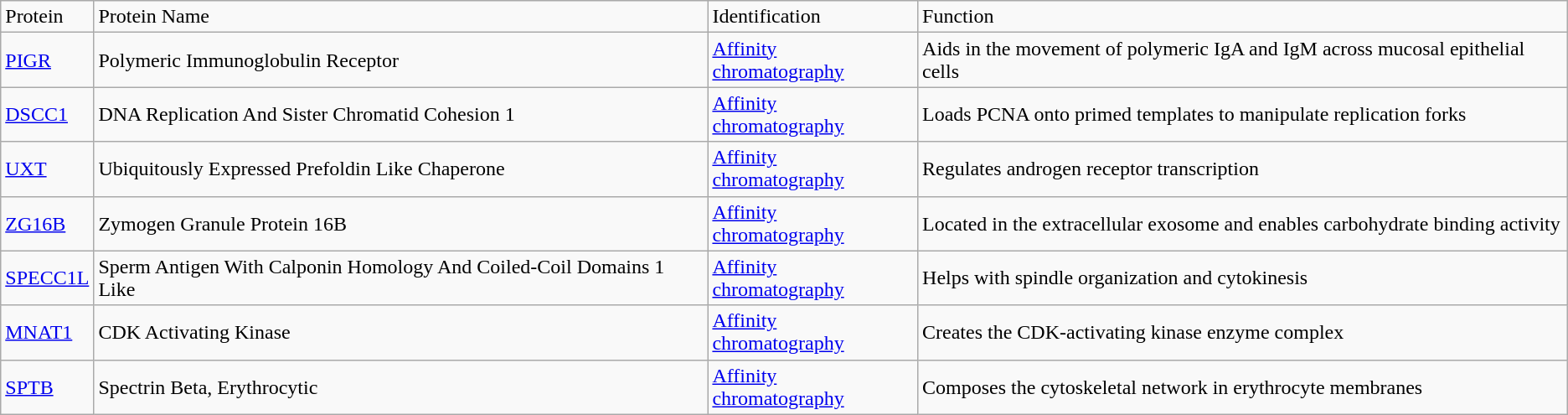<table class="wikitable">
<tr>
<td>Protein</td>
<td>Protein Name</td>
<td>Identification</td>
<td>Function</td>
</tr>
<tr>
<td><a href='#'>PIGR</a></td>
<td>Polymeric Immunoglobulin Receptor</td>
<td><a href='#'>Affinity chromatography</a></td>
<td>Aids in the movement of polymeric IgA and IgM across mucosal epithelial cells</td>
</tr>
<tr>
<td><a href='#'>DSCC1</a></td>
<td>DNA Replication And Sister Chromatid Cohesion 1</td>
<td><a href='#'>Affinity chromatography</a></td>
<td>Loads PCNA onto primed templates to manipulate replication forks</td>
</tr>
<tr>
<td><a href='#'>UXT</a></td>
<td>Ubiquitously Expressed Prefoldin Like Chaperone</td>
<td><a href='#'>Affinity chromatography</a></td>
<td>Regulates androgen receptor transcription</td>
</tr>
<tr>
<td><a href='#'>ZG16B</a></td>
<td>Zymogen Granule Protein 16B</td>
<td><a href='#'>Affinity chromatography</a></td>
<td>Located in the extracellular exosome and enables carbohydrate binding activity</td>
</tr>
<tr>
<td><a href='#'>SPECC1L</a></td>
<td>Sperm Antigen With Calponin Homology And Coiled-Coil Domains 1 Like</td>
<td><a href='#'>Affinity chromatography</a></td>
<td>Helps with spindle organization and cytokinesis</td>
</tr>
<tr>
<td><a href='#'>MNAT1</a></td>
<td>CDK Activating Kinase</td>
<td><a href='#'>Affinity chromatography</a></td>
<td>Creates the CDK-activating kinase enzyme complex</td>
</tr>
<tr>
<td><a href='#'>SPTB</a></td>
<td>Spectrin Beta, Erythrocytic</td>
<td><a href='#'>Affinity chromatography</a></td>
<td>Composes the cytoskeletal network in erythrocyte membranes</td>
</tr>
</table>
